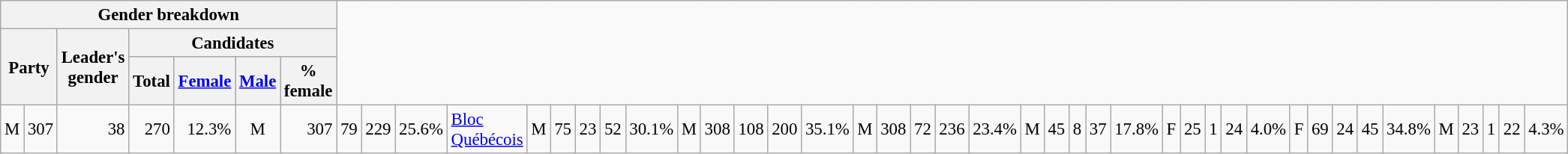<table class="wikitable" style="font-size: 95%; ">
<tr>
<th colspan="7">Gender breakdown</th>
</tr>
<tr style="background:#ccc;">
<th rowspan=2 colspan="2">Party</th>
<th rowspan=2>Leader's<br>gender</th>
<th colspan=4>Candidates</th>
</tr>
<tr style="background:#ccc;">
<th>Total</th>
<th><a href='#'>Female</a></th>
<th><a href='#'>Male</a></th>
<th>% female</th>
</tr>
<tr>
<td align=center>M</td>
<td align="right">307</td>
<td align="right">38</td>
<td align="right">270</td>
<td align="right">12.3%<br></td>
<td align=center>M</td>
<td align="right">307</td>
<td align="right">79</td>
<td align="right">229</td>
<td align="right">25.6%<br></td>
<td><a href='#'>Bloc Québécois</a></td>
<td align=center>M</td>
<td align="right">75</td>
<td align="right">23</td>
<td align="right">52</td>
<td align="right">30.1%<br></td>
<td align=center>M</td>
<td align="right">308</td>
<td align="right">108</td>
<td align="right">200</td>
<td align="right">35.1%<br></td>
<td align=center>M</td>
<td align="right">308</td>
<td align="right">72</td>
<td align="right">236</td>
<td align="right">23.4%<br></td>
<td align=center>M</td>
<td align="right">45</td>
<td align="right">8</td>
<td align="right">37</td>
<td align="right">17.8%<br></td>
<td align=center>F</td>
<td align="right">25</td>
<td align="right">1</td>
<td align="right">24</td>
<td align="right">4.0%<br></td>
<td align=center>F</td>
<td align="right">69</td>
<td align="right">24</td>
<td align="right">45</td>
<td align="right">34.8%<br></td>
<td align=center>M</td>
<td align="right">23</td>
<td align="right">1</td>
<td align="right">22</td>
<td align="right">4.3%</td>
</tr>
</table>
